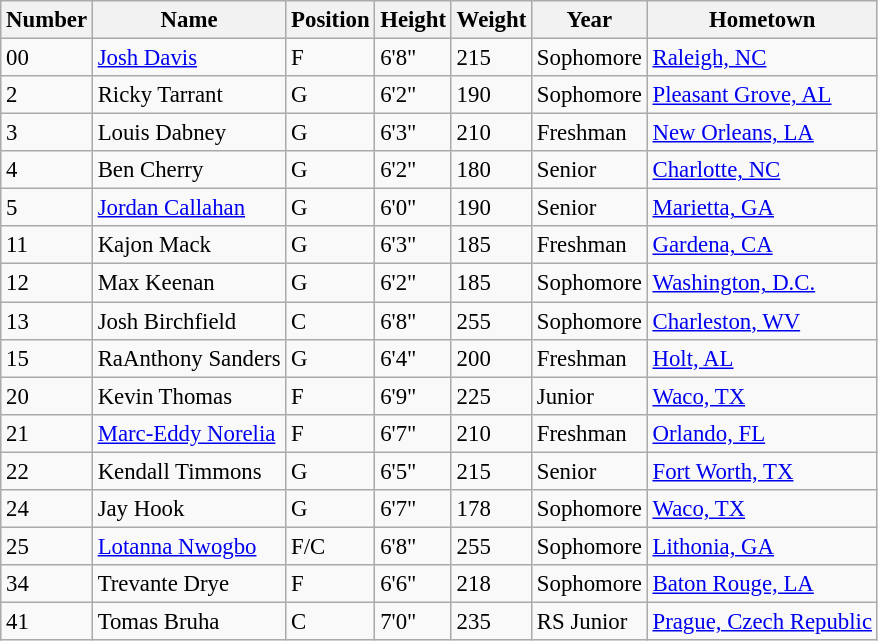<table class="wikitable" style="font-size: 95%;">
<tr>
<th>Number</th>
<th>Name</th>
<th>Position</th>
<th>Height</th>
<th>Weight</th>
<th>Year</th>
<th>Hometown</th>
</tr>
<tr>
<td>00</td>
<td><a href='#'>Josh Davis</a></td>
<td>F</td>
<td>6'8"</td>
<td>215</td>
<td>Sophomore</td>
<td><a href='#'>Raleigh, NC</a></td>
</tr>
<tr>
<td>2</td>
<td>Ricky Tarrant</td>
<td>G</td>
<td>6'2"</td>
<td>190</td>
<td>Sophomore</td>
<td><a href='#'>Pleasant Grove, AL</a></td>
</tr>
<tr>
<td>3</td>
<td>Louis Dabney</td>
<td>G</td>
<td>6'3"</td>
<td>210</td>
<td>Freshman</td>
<td><a href='#'>New Orleans, LA</a></td>
</tr>
<tr>
<td>4</td>
<td>Ben Cherry</td>
<td>G</td>
<td>6'2"</td>
<td>180</td>
<td>Senior</td>
<td><a href='#'>Charlotte, NC</a></td>
</tr>
<tr>
<td>5</td>
<td><a href='#'>Jordan Callahan</a></td>
<td>G</td>
<td>6'0"</td>
<td>190</td>
<td>Senior</td>
<td><a href='#'>Marietta, GA</a></td>
</tr>
<tr>
<td>11</td>
<td>Kajon Mack</td>
<td>G</td>
<td>6'3"</td>
<td>185</td>
<td>Freshman</td>
<td><a href='#'>Gardena, CA</a></td>
</tr>
<tr>
<td>12</td>
<td>Max Keenan</td>
<td>G</td>
<td>6'2"</td>
<td>185</td>
<td>Sophomore</td>
<td><a href='#'>Washington, D.C.</a></td>
</tr>
<tr>
<td>13</td>
<td>Josh Birchfield</td>
<td>C</td>
<td>6'8"</td>
<td>255</td>
<td>Sophomore</td>
<td><a href='#'>Charleston, WV</a></td>
</tr>
<tr>
<td>15</td>
<td>RaAnthony Sanders</td>
<td>G</td>
<td>6'4"</td>
<td>200</td>
<td>Freshman</td>
<td><a href='#'>Holt, AL</a></td>
</tr>
<tr>
<td>20</td>
<td>Kevin Thomas</td>
<td>F</td>
<td>6'9"</td>
<td>225</td>
<td>Junior</td>
<td><a href='#'>Waco, TX</a></td>
</tr>
<tr>
<td>21</td>
<td><a href='#'>Marc-Eddy Norelia</a></td>
<td>F</td>
<td>6'7"</td>
<td>210</td>
<td>Freshman</td>
<td><a href='#'>Orlando, FL</a></td>
</tr>
<tr>
<td>22</td>
<td>Kendall Timmons</td>
<td>G</td>
<td>6'5"</td>
<td>215</td>
<td>Senior</td>
<td><a href='#'>Fort Worth, TX</a></td>
</tr>
<tr>
<td>24</td>
<td>Jay Hook</td>
<td>G</td>
<td>6'7"</td>
<td>178</td>
<td>Sophomore</td>
<td><a href='#'>Waco, TX</a></td>
</tr>
<tr>
<td>25</td>
<td><a href='#'>Lotanna Nwogbo</a></td>
<td>F/C</td>
<td>6'8"</td>
<td>255</td>
<td>Sophomore</td>
<td><a href='#'>Lithonia, GA</a></td>
</tr>
<tr>
<td>34</td>
<td>Trevante Drye</td>
<td>F</td>
<td>6'6"</td>
<td>218</td>
<td>Sophomore</td>
<td><a href='#'>Baton Rouge, LA</a></td>
</tr>
<tr>
<td>41</td>
<td>Tomas Bruha</td>
<td>C</td>
<td>7'0"</td>
<td>235</td>
<td>RS Junior</td>
<td><a href='#'>Prague, Czech Republic</a></td>
</tr>
</table>
